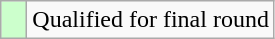<table class="wikitable">
<tr>
<td style="width:10px; background:#cfc"></td>
<td>Qualified for final round</td>
</tr>
</table>
